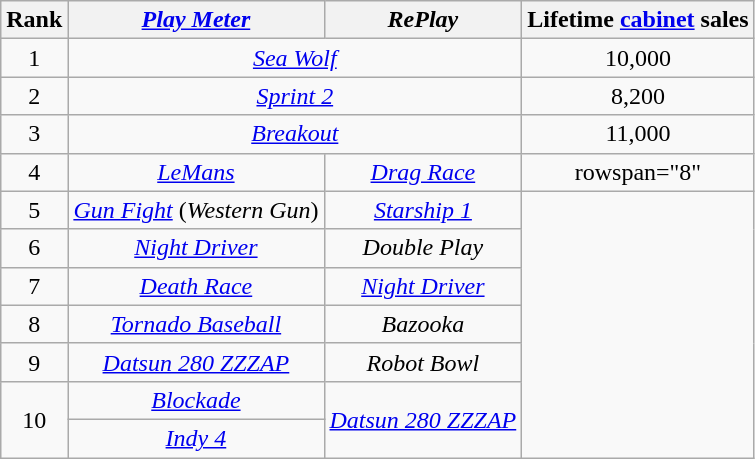<table class="wikitable sortable" style="text-align:center">
<tr>
<th>Rank</th>
<th><em><a href='#'>Play Meter</a></em></th>
<th><em>RePlay</em></th>
<th>Lifetime <a href='#'>cabinet</a> sales</th>
</tr>
<tr>
<td>1</td>
<td colspan="2"><em><a href='#'>Sea Wolf</a></em></td>
<td>10,000</td>
</tr>
<tr>
<td>2</td>
<td colspan="2"><em><a href='#'>Sprint 2</a></em></td>
<td>8,200</td>
</tr>
<tr>
<td>3</td>
<td colspan="2"><em><a href='#'>Breakout</a></em></td>
<td>11,000</td>
</tr>
<tr>
<td>4</td>
<td><em><a href='#'>LeMans</a></em></td>
<td><em><a href='#'>Drag Race</a></em></td>
<td>rowspan="8" </td>
</tr>
<tr>
<td>5</td>
<td><em><a href='#'>Gun Fight</a></em> (<em>Western Gun</em>)</td>
<td><em><a href='#'>Starship 1</a></em></td>
</tr>
<tr>
<td>6</td>
<td><em><a href='#'>Night Driver</a></em></td>
<td><em>Double Play</em></td>
</tr>
<tr>
<td>7</td>
<td><em><a href='#'>Death Race</a></em></td>
<td><em><a href='#'>Night Driver</a></em></td>
</tr>
<tr>
<td>8</td>
<td><em><a href='#'>Tornado Baseball</a></em></td>
<td><em>Bazooka</em></td>
</tr>
<tr>
<td>9</td>
<td><em><a href='#'>Datsun 280 ZZZAP</a></em></td>
<td><em>Robot Bowl</em></td>
</tr>
<tr>
<td rowspan="2">10</td>
<td><em><a href='#'>Blockade</a></em></td>
<td rowspan="2"><em><a href='#'>Datsun 280 ZZZAP</a></em></td>
</tr>
<tr>
<td><em><a href='#'>Indy 4</a></em></td>
</tr>
</table>
